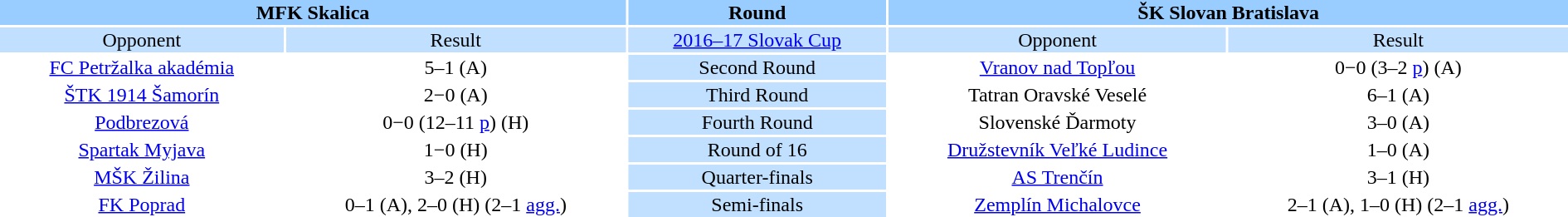<table width="100%" style="text-align:center">
<tr valign=top bgcolor=#99ccff>
<th colspan=2 style="width:1*">MFK Skalica</th>
<th><strong>Round</strong></th>
<th colspan=2 style="width:1*">ŠK Slovan Bratislava</th>
</tr>
<tr valign=top bgcolor=#c1e0ff>
<td>Opponent</td>
<td>Result</td>
<td bgcolor=#c1e0ff><a href='#'>2016–17 Slovak Cup</a></td>
<td>Opponent</td>
<td>Result</td>
</tr>
<tr>
<td><a href='#'>FC Petržalka akadémia</a></td>
<td>5–1 (A)</td>
<td bgcolor=#c1e0ff>Second Round</td>
<td><a href='#'>Vranov nad Topľou</a></td>
<td>0−0 (3–2 <a href='#'>p</a>) (A)</td>
</tr>
<tr>
<td><a href='#'>ŠTK 1914 Šamorín</a></td>
<td>2−0 (A)</td>
<td bgcolor=#c1e0ff>Third Round</td>
<td>Tatran Oravské Veselé</td>
<td>6–1 (A)</td>
</tr>
<tr>
<td><a href='#'>Podbrezová</a></td>
<td>0−0 (12–11 <a href='#'>p</a>) (H)</td>
<td bgcolor=#c1e0ff>Fourth Round</td>
<td>Slovenské Ďarmoty</td>
<td>3–0 (A)</td>
</tr>
<tr>
<td><a href='#'>Spartak Myjava</a></td>
<td>1−0 (H)</td>
<td bgcolor=#c1e0ff>Round of 16</td>
<td><a href='#'>Družstevník Veľké Ludince</a></td>
<td>1–0 (A)</td>
</tr>
<tr>
<td><a href='#'>MŠK Žilina</a></td>
<td>3–2 (H)</td>
<td bgcolor=#c1e0ff>Quarter-finals</td>
<td><a href='#'>AS Trenčín</a></td>
<td>3–1 (H)</td>
</tr>
<tr>
<td><a href='#'>FK Poprad</a></td>
<td>0–1 (A), 2–0 (H) (2–1 <a href='#'>agg.</a>)</td>
<td bgcolor=#c1e0ff>Semi-finals</td>
<td><a href='#'>Zemplín Michalovce</a></td>
<td>2–1 (A), 1–0 (H) (2–1 <a href='#'>agg.</a>)</td>
</tr>
</table>
